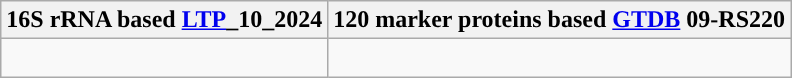<table class="wikitable">
<tr>
<th colspan=1>16S rRNA based <a href='#'>LTP</a>_10_2024</th>
<th colspan=1>120 marker proteins based <a href='#'>GTDB</a> 09-RS220</th>
</tr>
<tr>
<td style="vertical-align:top"><br></td>
<td><br></td>
</tr>
</table>
